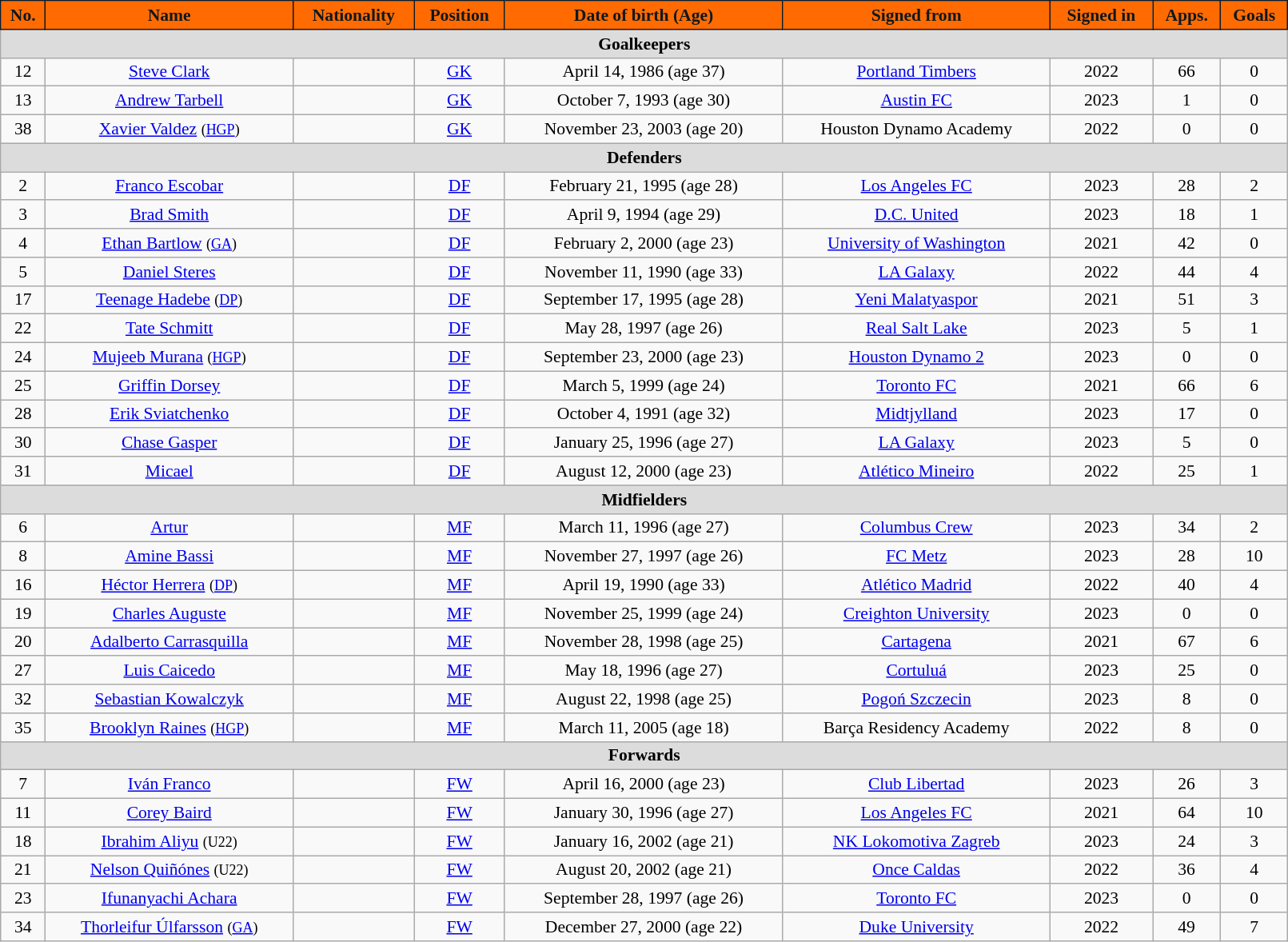<table class="wikitable" style="text-align:center; font-size:90%; width:85%;">
<tr>
<th style="background:#FF6B00; color:#101820; border:1px solid #101820; text-align:center;">No.</th>
<th style="background:#FF6B00; color:#101820; border:1px solid #101820">Name</th>
<th style="background:#FF6B00; color:#101820; border:1px solid #101820">Nationality</th>
<th style="background:#FF6B00; color:#101820; border:1px solid #101820">Position</th>
<th style="background:#FF6B00; color:#101820; border:1px solid #101820">Date of birth (Age)</th>
<th style="background:#FF6B00; color:#101820; border:1px solid #101820">Signed from</th>
<th style="background:#FF6B00; color:#101820; border:1px solid #101820">Signed in</th>
<th style="background:#FF6B00; color:#101820; border:1px solid #101820">Apps.</th>
<th style="background:#FF6B00; color:#101820; border:1px solid #101820">Goals</th>
</tr>
<tr>
<th colspan="9" style="background:#dcdcdc; text-align:center;">Goalkeepers</th>
</tr>
<tr>
<td>12</td>
<td><a href='#'>Steve Clark</a></td>
<td></td>
<td><a href='#'>GK</a></td>
<td>April 14, 1986 (age 37)</td>
<td><a href='#'>Portland Timbers</a></td>
<td>2022</td>
<td>66</td>
<td>0</td>
</tr>
<tr>
<td>13</td>
<td><a href='#'>Andrew Tarbell</a></td>
<td></td>
<td><a href='#'>GK</a></td>
<td>October 7, 1993 (age 30)</td>
<td><a href='#'>Austin FC</a></td>
<td>2023</td>
<td>1</td>
<td>0</td>
</tr>
<tr>
<td>38</td>
<td><a href='#'>Xavier Valdez</a> <small>(<a href='#'>HGP</a>)</small></td>
<td></td>
<td><a href='#'>GK</a></td>
<td>November 23, 2003 (age 20)</td>
<td>Houston Dynamo Academy</td>
<td>2022</td>
<td>0</td>
<td>0</td>
</tr>
<tr>
<th colspan="9" style="background:#dcdcdc; text-align:center;">Defenders</th>
</tr>
<tr>
<td>2</td>
<td><a href='#'>Franco Escobar</a></td>
<td></td>
<td><a href='#'>DF</a></td>
<td>February 21, 1995 (age 28)</td>
<td><a href='#'>Los Angeles FC</a></td>
<td>2023</td>
<td>28</td>
<td>2</td>
</tr>
<tr>
<td>3</td>
<td><a href='#'>Brad Smith</a></td>
<td></td>
<td><a href='#'>DF</a></td>
<td>April 9, 1994 (age 29)</td>
<td><a href='#'>D.C. United</a></td>
<td>2023</td>
<td>18</td>
<td>1</td>
</tr>
<tr>
<td>4</td>
<td><a href='#'>Ethan Bartlow</a> <small>(<a href='#'>GA</a>)</small></td>
<td></td>
<td><a href='#'>DF</a></td>
<td>February 2, 2000 (age 23)</td>
<td><a href='#'>University of Washington</a></td>
<td>2021</td>
<td>42</td>
<td>0</td>
</tr>
<tr>
<td>5</td>
<td><a href='#'>Daniel Steres</a></td>
<td></td>
<td><a href='#'>DF</a></td>
<td>November 11, 1990 (age 33)</td>
<td><a href='#'>LA Galaxy</a></td>
<td>2022</td>
<td>44</td>
<td>4</td>
</tr>
<tr>
<td>17</td>
<td><a href='#'>Teenage Hadebe</a> <small>(<a href='#'>DP</a>)</small></td>
<td></td>
<td><a href='#'>DF</a></td>
<td>September 17, 1995 (age 28)</td>
<td><a href='#'>Yeni Malatyaspor</a></td>
<td>2021</td>
<td>51</td>
<td>3</td>
</tr>
<tr>
<td>22</td>
<td><a href='#'>Tate Schmitt</a></td>
<td></td>
<td><a href='#'>DF</a></td>
<td>May 28, 1997 (age 26)</td>
<td><a href='#'>Real Salt Lake</a></td>
<td>2023</td>
<td>5</td>
<td>1</td>
</tr>
<tr>
<td>24</td>
<td><a href='#'>Mujeeb Murana</a> <small>(<a href='#'>HGP</a>)</small></td>
<td></td>
<td><a href='#'>DF</a></td>
<td>September 23, 2000 (age 23)</td>
<td><a href='#'>Houston Dynamo 2</a></td>
<td>2023</td>
<td>0</td>
<td>0</td>
</tr>
<tr>
<td>25</td>
<td><a href='#'>Griffin Dorsey</a></td>
<td></td>
<td><a href='#'>DF</a></td>
<td>March 5, 1999 (age 24)</td>
<td><a href='#'>Toronto FC</a></td>
<td>2021</td>
<td>66</td>
<td>6</td>
</tr>
<tr>
<td>28</td>
<td><a href='#'>Erik Sviatchenko</a></td>
<td></td>
<td><a href='#'>DF</a></td>
<td>October 4, 1991 (age 32)</td>
<td><a href='#'>Midtjylland</a></td>
<td>2023</td>
<td>17</td>
<td>0</td>
</tr>
<tr>
<td>30</td>
<td><a href='#'>Chase Gasper</a></td>
<td></td>
<td><a href='#'>DF</a></td>
<td>January 25, 1996 (age 27)</td>
<td><a href='#'>LA Galaxy</a></td>
<td>2023</td>
<td>5</td>
<td>0</td>
</tr>
<tr>
<td>31</td>
<td><a href='#'>Micael</a></td>
<td></td>
<td><a href='#'>DF</a></td>
<td>August 12, 2000 (age 23)</td>
<td><a href='#'>Atlético Mineiro</a></td>
<td>2022</td>
<td>25</td>
<td>1</td>
</tr>
<tr>
<th colspan="9" style="background:#dcdcdc; text-align:center;">Midfielders</th>
</tr>
<tr>
<td>6</td>
<td><a href='#'>Artur</a></td>
<td></td>
<td><a href='#'>MF</a></td>
<td>March 11, 1996 (age 27)</td>
<td><a href='#'>Columbus Crew</a></td>
<td>2023</td>
<td>34</td>
<td>2</td>
</tr>
<tr>
<td>8</td>
<td><a href='#'>Amine Bassi</a></td>
<td></td>
<td><a href='#'>MF</a></td>
<td>November 27, 1997 (age 26)</td>
<td><a href='#'>FC Metz</a></td>
<td>2023</td>
<td>28</td>
<td>10</td>
</tr>
<tr>
<td>16</td>
<td><a href='#'>Héctor Herrera</a> <small>(<a href='#'>DP</a>)</small></td>
<td></td>
<td><a href='#'>MF</a></td>
<td>April 19, 1990 (age 33)</td>
<td><a href='#'>Atlético Madrid</a></td>
<td>2022</td>
<td>40</td>
<td>4</td>
</tr>
<tr>
<td>19</td>
<td><a href='#'>Charles Auguste</a></td>
<td></td>
<td><a href='#'>MF</a></td>
<td>November 25, 1999 (age 24)</td>
<td><a href='#'>Creighton University</a></td>
<td>2023</td>
<td>0</td>
<td>0</td>
</tr>
<tr>
<td>20</td>
<td><a href='#'>Adalberto Carrasquilla</a></td>
<td></td>
<td><a href='#'>MF</a></td>
<td>November 28, 1998 (age 25)</td>
<td><a href='#'>Cartagena</a></td>
<td>2021</td>
<td>67</td>
<td>6</td>
</tr>
<tr>
<td>27</td>
<td><a href='#'>Luis Caicedo</a></td>
<td></td>
<td><a href='#'>MF</a></td>
<td>May 18, 1996 (age 27)</td>
<td><a href='#'>Cortuluá</a></td>
<td>2023</td>
<td>25</td>
<td>0</td>
</tr>
<tr>
<td>32</td>
<td><a href='#'>Sebastian Kowalczyk</a></td>
<td></td>
<td><a href='#'>MF</a></td>
<td>August 22, 1998 (age 25)</td>
<td><a href='#'>Pogoń Szczecin</a></td>
<td>2023</td>
<td>8</td>
<td>0</td>
</tr>
<tr>
<td>35</td>
<td><a href='#'>Brooklyn Raines</a> <small>(<a href='#'>HGP</a>)</small></td>
<td></td>
<td><a href='#'>MF</a></td>
<td>March 11, 2005 (age 18)</td>
<td>Barça Residency Academy</td>
<td>2022</td>
<td>8</td>
<td>0</td>
</tr>
<tr>
<th colspan="9" style="background:#dcdcdc; text-align:center;">Forwards</th>
</tr>
<tr>
<td>7</td>
<td><a href='#'>Iván Franco</a></td>
<td></td>
<td><a href='#'>FW</a></td>
<td>April 16, 2000 (age 23)</td>
<td><a href='#'>Club Libertad</a></td>
<td>2023</td>
<td>26</td>
<td>3</td>
</tr>
<tr>
<td>11</td>
<td><a href='#'>Corey Baird</a></td>
<td></td>
<td><a href='#'>FW</a></td>
<td>January 30, 1996 (age 27)</td>
<td><a href='#'>Los Angeles FC</a></td>
<td>2021</td>
<td>64</td>
<td>10</td>
</tr>
<tr>
<td>18</td>
<td><a href='#'>Ibrahim Aliyu</a> <small>(U22)</small></td>
<td></td>
<td><a href='#'>FW</a></td>
<td>January 16, 2002 (age 21)</td>
<td><a href='#'>NK Lokomotiva Zagreb</a></td>
<td>2023</td>
<td>24</td>
<td>3</td>
</tr>
<tr>
<td>21</td>
<td><a href='#'>Nelson Quiñónes</a> <small>(U22)</small></td>
<td></td>
<td><a href='#'>FW</a></td>
<td>August 20, 2002 (age 21)</td>
<td><a href='#'>Once Caldas</a></td>
<td>2022</td>
<td>36</td>
<td>4</td>
</tr>
<tr>
<td>23</td>
<td><a href='#'>Ifunanyachi Achara</a></td>
<td></td>
<td><a href='#'>FW</a></td>
<td>September 28, 1997 (age 26)</td>
<td><a href='#'>Toronto FC</a></td>
<td>2023</td>
<td>0</td>
<td>0</td>
</tr>
<tr>
<td>34</td>
<td><a href='#'>Thorleifur Úlfarsson</a> <small>(<a href='#'>GA</a>)</small></td>
<td></td>
<td><a href='#'>FW</a></td>
<td>December 27, 2000 (age 22)</td>
<td><a href='#'>Duke University</a></td>
<td>2022</td>
<td>49</td>
<td>7</td>
</tr>
</table>
